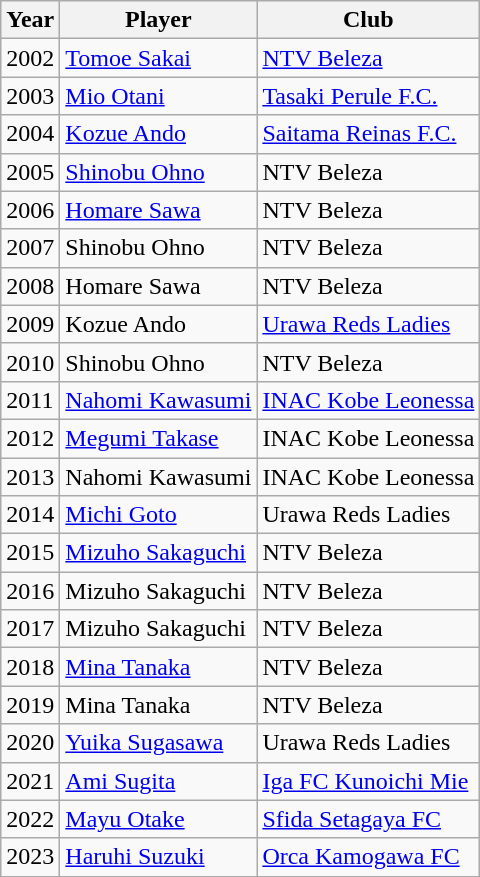<table class="wikitable">
<tr>
<th>Year</th>
<th>Player</th>
<th>Club</th>
</tr>
<tr>
<td>2002</td>
<td><a href='#'>Tomoe Sakai</a></td>
<td><a href='#'>NTV Beleza</a></td>
</tr>
<tr>
<td>2003</td>
<td><a href='#'>Mio Otani</a></td>
<td><a href='#'>Tasaki Perule F.C.</a></td>
</tr>
<tr>
<td>2004</td>
<td><a href='#'>Kozue Ando</a></td>
<td><a href='#'>Saitama Reinas F.C.</a></td>
</tr>
<tr>
<td>2005</td>
<td><a href='#'>Shinobu Ohno</a></td>
<td>NTV Beleza</td>
</tr>
<tr>
<td>2006</td>
<td><a href='#'>Homare Sawa</a></td>
<td>NTV Beleza</td>
</tr>
<tr>
<td>2007</td>
<td>Shinobu Ohno</td>
<td>NTV Beleza</td>
</tr>
<tr>
<td>2008</td>
<td>Homare Sawa</td>
<td>NTV Beleza</td>
</tr>
<tr>
<td>2009</td>
<td>Kozue Ando</td>
<td><a href='#'>Urawa Reds Ladies</a></td>
</tr>
<tr>
<td>2010</td>
<td>Shinobu Ohno</td>
<td>NTV Beleza</td>
</tr>
<tr>
<td>2011</td>
<td><a href='#'>Nahomi Kawasumi</a></td>
<td><a href='#'>INAC Kobe Leonessa</a></td>
</tr>
<tr>
<td>2012</td>
<td><a href='#'>Megumi Takase</a></td>
<td>INAC Kobe Leonessa</td>
</tr>
<tr>
<td>2013</td>
<td>Nahomi Kawasumi</td>
<td>INAC Kobe Leonessa</td>
</tr>
<tr>
<td>2014</td>
<td><a href='#'>Michi Goto</a></td>
<td>Urawa Reds Ladies</td>
</tr>
<tr>
<td>2015</td>
<td><a href='#'>Mizuho Sakaguchi</a></td>
<td>NTV Beleza</td>
</tr>
<tr>
<td>2016</td>
<td>Mizuho Sakaguchi</td>
<td>NTV Beleza</td>
</tr>
<tr>
<td>2017</td>
<td>Mizuho Sakaguchi</td>
<td>NTV Beleza</td>
</tr>
<tr>
<td>2018</td>
<td><a href='#'>Mina Tanaka</a></td>
<td>NTV Beleza</td>
</tr>
<tr>
<td>2019</td>
<td>Mina Tanaka</td>
<td>NTV Beleza</td>
</tr>
<tr>
<td>2020</td>
<td><a href='#'>Yuika Sugasawa</a></td>
<td>Urawa Reds Ladies</td>
</tr>
<tr>
<td>2021</td>
<td><a href='#'>Ami Sugita</a></td>
<td><a href='#'>Iga FC Kunoichi Mie</a></td>
</tr>
<tr>
<td>2022</td>
<td><a href='#'>Mayu Otake</a></td>
<td><a href='#'>Sfida Setagaya FC</a></td>
</tr>
<tr>
<td>2023</td>
<td><a href='#'>Haruhi Suzuki</a></td>
<td><a href='#'>Orca Kamogawa FC</a></td>
</tr>
<tr>
</tr>
</table>
